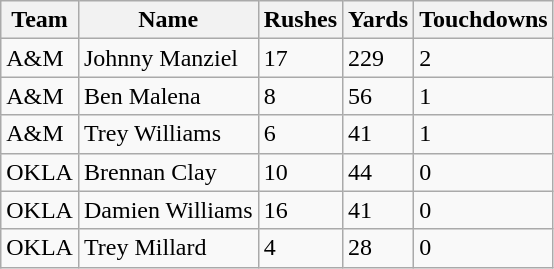<table class="wikitable sortable">
<tr>
<th>Team</th>
<th>Name</th>
<th>Rushes</th>
<th>Yards</th>
<th>Touchdowns</th>
</tr>
<tr>
<td>A&M</td>
<td>Johnny Manziel</td>
<td>17</td>
<td>229</td>
<td>2</td>
</tr>
<tr>
<td>A&M</td>
<td>Ben Malena</td>
<td>8</td>
<td>56</td>
<td>1</td>
</tr>
<tr>
<td>A&M</td>
<td>Trey Williams</td>
<td>6</td>
<td>41</td>
<td>1</td>
</tr>
<tr>
<td>OKLA</td>
<td>Brennan Clay</td>
<td>10</td>
<td>44</td>
<td>0</td>
</tr>
<tr>
<td>OKLA</td>
<td>Damien Williams</td>
<td>16</td>
<td>41</td>
<td>0</td>
</tr>
<tr>
<td>OKLA</td>
<td>Trey Millard</td>
<td>4</td>
<td>28</td>
<td>0</td>
</tr>
</table>
